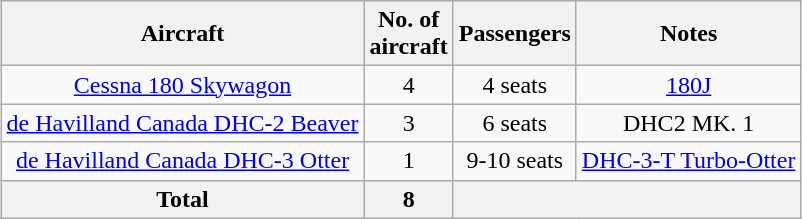<table class="wikitable" style="margin:auto; text-align:center">
<tr>
<th>Aircraft</th>
<th>No. of<br>aircraft</th>
<th>Passengers</th>
<th>Notes</th>
</tr>
<tr>
<td><a href='#'>Cessna 180 Skywagon</a></td>
<td>4</td>
<td>4 seats</td>
<td><a href='#'>180J</a></td>
</tr>
<tr>
<td><a href='#'>de Havilland Canada DHC-2 Beaver</a></td>
<td>3</td>
<td>6 seats</td>
<td>DHC2 MK. 1</td>
</tr>
<tr>
<td><a href='#'>de Havilland Canada DHC-3 Otter</a></td>
<td>1</td>
<td>9-10 seats</td>
<td><a href='#'>DHC-3-T Turbo-Otter</a></td>
</tr>
<tr>
<th>Total</th>
<th>8</th>
<th colspan="2"></th>
</tr>
</table>
